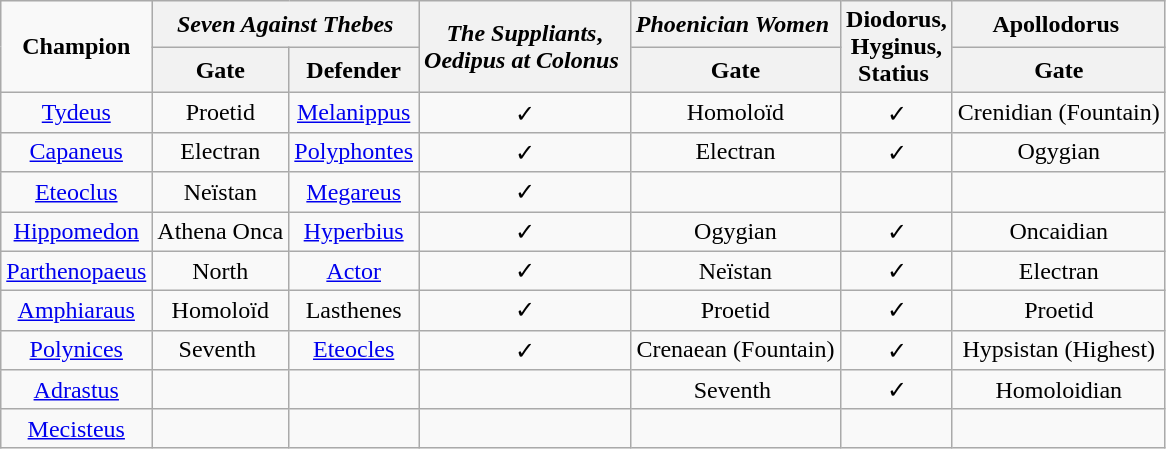<table class="wikitable" style="text-align:center">
<tr>
<td rowspan="2"><strong>Champion</strong></td>
<th colspan =2><em>Seven Against Thebes</em> </th>
<th rowspan="2"><em>The Suppliants</em>, <br> <em>Oedipus at Colonus</em> </th>
<th><em>Phoenician Women</em> </th>
<th rowspan="2">Diodorus, <br> Hyginus, <br> Statius </th>
<th>Apollodorus </th>
</tr>
<tr>
<th>Gate</th>
<th>Defender</th>
<th>Gate</th>
<th>Gate</th>
</tr>
<tr>
<td><a href='#'>Tydeus</a></td>
<td>Proetid</td>
<td><a href='#'>Melanippus</a></td>
<td>✓</td>
<td>Homoloïd</td>
<td>✓</td>
<td>Crenidian (Fountain)</td>
</tr>
<tr>
<td><a href='#'>Capaneus</a></td>
<td>Electran</td>
<td><a href='#'>Polyphontes</a></td>
<td>✓</td>
<td>Electran</td>
<td>✓</td>
<td>Ogygian</td>
</tr>
<tr>
<td><a href='#'>Eteoclus</a></td>
<td>Neïstan</td>
<td><a href='#'>Megareus</a></td>
<td>✓</td>
<td></td>
<td></td>
<td></td>
</tr>
<tr>
<td><a href='#'>Hippomedon</a></td>
<td>Athena Onca</td>
<td><a href='#'>Hyperbius</a></td>
<td>✓</td>
<td>Ogygian</td>
<td>✓</td>
<td>Oncaidian</td>
</tr>
<tr>
<td><a href='#'>Parthenopaeus</a></td>
<td>North</td>
<td><a href='#'>Actor</a></td>
<td>✓</td>
<td>Neïstan</td>
<td>✓</td>
<td>Electran</td>
</tr>
<tr>
<td><a href='#'>Amphiaraus</a></td>
<td>Homoloïd</td>
<td>Lasthenes</td>
<td>✓</td>
<td>Proetid</td>
<td>✓</td>
<td>Proetid</td>
</tr>
<tr>
<td><a href='#'>Polynices</a></td>
<td>Seventh </td>
<td><a href='#'>Eteocles</a></td>
<td>✓</td>
<td>Crenaean (Fountain)</td>
<td>✓</td>
<td>Hypsistan (Highest)</td>
</tr>
<tr>
<td><a href='#'>Adrastus</a></td>
<td></td>
<td></td>
<td></td>
<td>Seventh </td>
<td>✓</td>
<td>Homoloidian</td>
</tr>
<tr>
<td><a href='#'>Mecisteus</a></td>
<td></td>
<td></td>
<td></td>
<td></td>
<td></td>
<td></td>
</tr>
</table>
